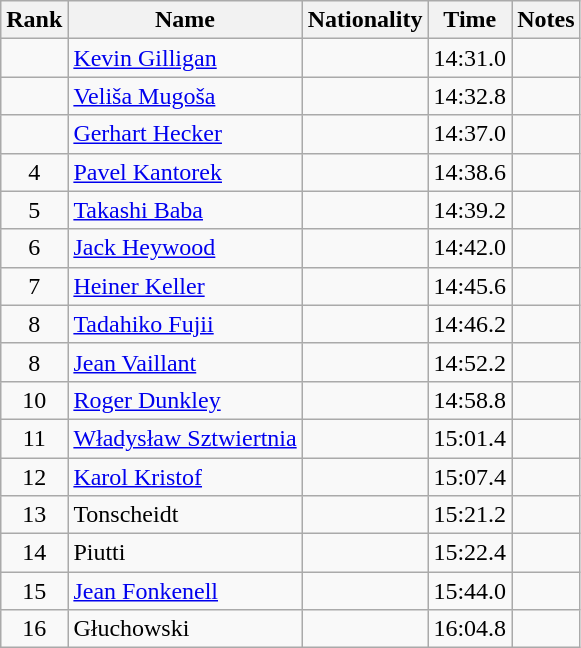<table class="wikitable sortable" style="text-align:center">
<tr>
<th>Rank</th>
<th>Name</th>
<th>Nationality</th>
<th>Time</th>
<th>Notes</th>
</tr>
<tr>
<td></td>
<td align=left><a href='#'>Kevin Gilligan</a></td>
<td align=left></td>
<td>14:31.0</td>
<td></td>
</tr>
<tr>
<td></td>
<td align=left><a href='#'>Veliša Mugoša</a></td>
<td align=left></td>
<td>14:32.8</td>
<td></td>
</tr>
<tr>
<td></td>
<td align=left><a href='#'>Gerhart Hecker</a></td>
<td align=left></td>
<td>14:37.0</td>
<td></td>
</tr>
<tr>
<td>4</td>
<td align=left><a href='#'>Pavel Kantorek</a></td>
<td align=left></td>
<td>14:38.6</td>
<td></td>
</tr>
<tr>
<td>5</td>
<td align=left><a href='#'>Takashi Baba</a></td>
<td align=left></td>
<td>14:39.2</td>
<td></td>
</tr>
<tr>
<td>6</td>
<td align=left><a href='#'>Jack Heywood</a></td>
<td align=left></td>
<td>14:42.0</td>
<td></td>
</tr>
<tr>
<td>7</td>
<td align=left><a href='#'>Heiner Keller</a></td>
<td align=left></td>
<td>14:45.6</td>
<td></td>
</tr>
<tr>
<td>8</td>
<td align=left><a href='#'>Tadahiko Fujii</a></td>
<td align=left></td>
<td>14:46.2</td>
<td></td>
</tr>
<tr>
<td>8</td>
<td align=left><a href='#'>Jean Vaillant</a></td>
<td align=left></td>
<td>14:52.2</td>
<td></td>
</tr>
<tr>
<td>10</td>
<td align=left><a href='#'>Roger Dunkley</a></td>
<td align=left></td>
<td>14:58.8</td>
<td></td>
</tr>
<tr>
<td>11</td>
<td align=left><a href='#'>Władysław Sztwiertnia</a></td>
<td align=left></td>
<td>15:01.4</td>
<td></td>
</tr>
<tr>
<td>12</td>
<td align=left><a href='#'>Karol Kristof</a></td>
<td align=left></td>
<td>15:07.4</td>
<td></td>
</tr>
<tr>
<td>13</td>
<td align=left>Tonscheidt</td>
<td align=left></td>
<td>15:21.2</td>
<td></td>
</tr>
<tr>
<td>14</td>
<td align=left>Piutti</td>
<td align=left></td>
<td>15:22.4</td>
<td></td>
</tr>
<tr>
<td>15</td>
<td align=left><a href='#'>Jean Fonkenell</a></td>
<td align=left></td>
<td>15:44.0</td>
<td></td>
</tr>
<tr>
<td>16</td>
<td align=left>Głuchowski</td>
<td align=left></td>
<td>16:04.8</td>
<td></td>
</tr>
</table>
